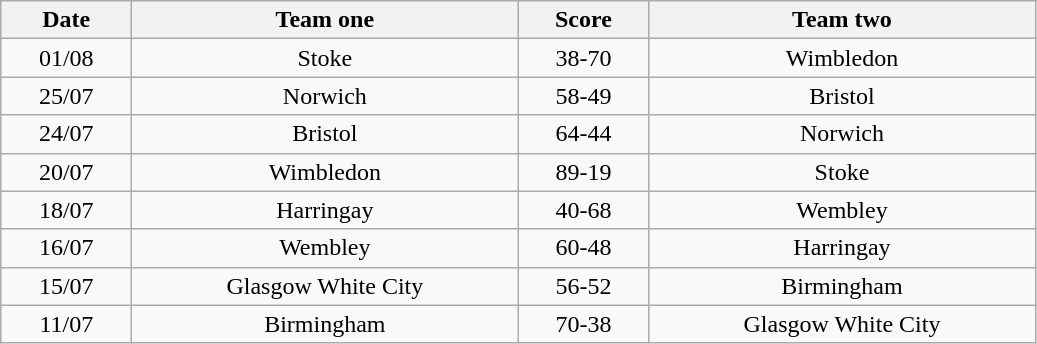<table class="wikitable" style="text-align: center">
<tr>
<th width=80>Date</th>
<th width=250>Team one</th>
<th width=80>Score</th>
<th width=250>Team two</th>
</tr>
<tr>
<td>01/08</td>
<td>Stoke</td>
<td>38-70</td>
<td>Wimbledon</td>
</tr>
<tr>
<td>25/07</td>
<td>Norwich</td>
<td>58-49</td>
<td>Bristol</td>
</tr>
<tr>
<td>24/07</td>
<td>Bristol</td>
<td>64-44</td>
<td>Norwich</td>
</tr>
<tr>
<td>20/07</td>
<td>Wimbledon</td>
<td>89-19</td>
<td>Stoke</td>
</tr>
<tr>
<td>18/07</td>
<td>Harringay</td>
<td>40-68</td>
<td>Wembley</td>
</tr>
<tr>
<td>16/07</td>
<td>Wembley</td>
<td>60-48</td>
<td>Harringay</td>
</tr>
<tr>
<td>15/07</td>
<td>Glasgow White City</td>
<td>56-52</td>
<td>Birmingham</td>
</tr>
<tr>
<td>11/07</td>
<td>Birmingham</td>
<td>70-38</td>
<td>Glasgow White City</td>
</tr>
</table>
